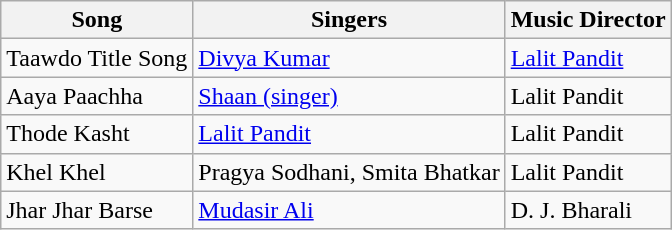<table class="wikitable">
<tr>
<th>Song</th>
<th>Singers</th>
<th>Music Director</th>
</tr>
<tr>
<td>Taawdo Title Song</td>
<td><a href='#'>Divya Kumar</a></td>
<td><a href='#'>Lalit Pandit</a></td>
</tr>
<tr>
<td>Aaya Paachha</td>
<td><a href='#'>Shaan (singer)</a></td>
<td>Lalit Pandit</td>
</tr>
<tr>
<td>Thode Kasht</td>
<td><a href='#'>Lalit Pandit</a></td>
<td>Lalit Pandit</td>
</tr>
<tr>
<td>Khel Khel</td>
<td>Pragya Sodhani, Smita Bhatkar</td>
<td>Lalit Pandit</td>
</tr>
<tr>
<td>Jhar Jhar Barse</td>
<td><a href='#'>Mudasir Ali</a></td>
<td>D. J. Bharali</td>
</tr>
</table>
